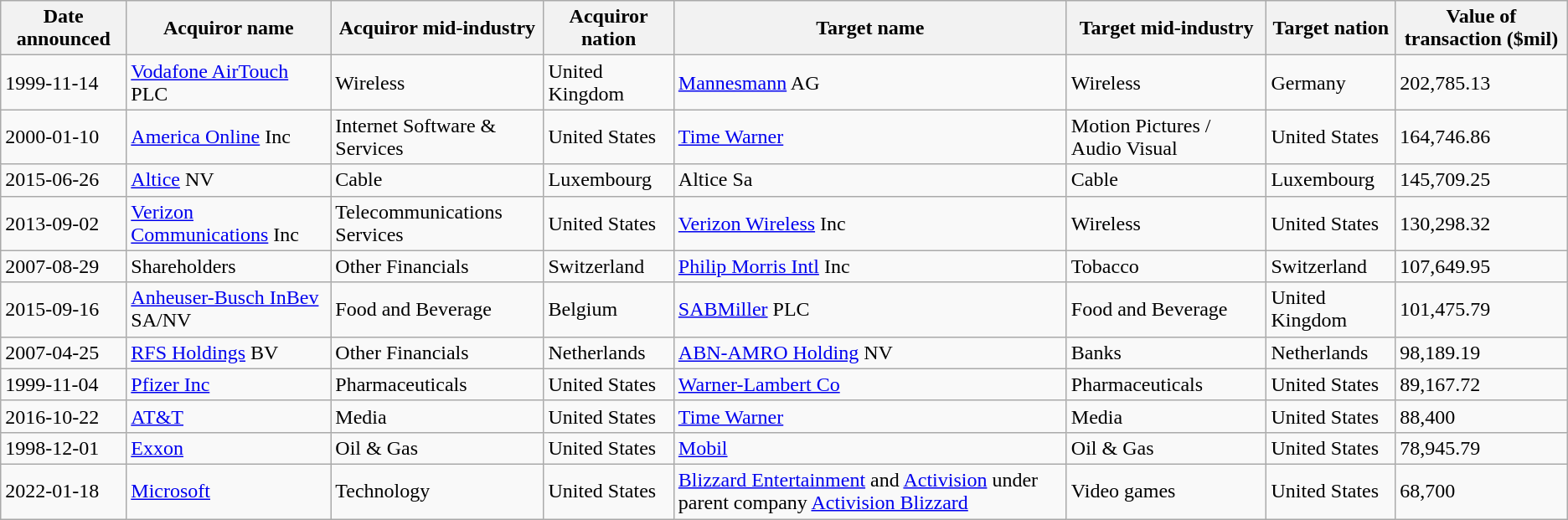<table class="wikitable sortable">
<tr>
<th>Date announced</th>
<th>Acquiror name</th>
<th>Acquiror mid-industry</th>
<th>Acquiror nation</th>
<th>Target name</th>
<th>Target mid-industry</th>
<th>Target nation</th>
<th>Value of transaction ($mil)</th>
</tr>
<tr>
<td>1999-11-14</td>
<td><a href='#'>Vodafone AirTouch</a> PLC</td>
<td>Wireless</td>
<td>United Kingdom</td>
<td><a href='#'>Mannesmann</a> AG</td>
<td>Wireless</td>
<td>Germany</td>
<td>202,785.13</td>
</tr>
<tr>
<td>2000-01-10</td>
<td><a href='#'>America Online</a> Inc</td>
<td>Internet Software & Services</td>
<td>United States</td>
<td><a href='#'>Time Warner</a></td>
<td>Motion Pictures / Audio Visual</td>
<td>United States</td>
<td>164,746.86</td>
</tr>
<tr>
<td>2015-06-26</td>
<td><a href='#'>Altice</a> NV</td>
<td>Cable</td>
<td>Luxembourg</td>
<td>Altice Sa</td>
<td>Cable</td>
<td>Luxembourg</td>
<td>145,709.25</td>
</tr>
<tr>
<td>2013-09-02</td>
<td><a href='#'>Verizon Communications</a> Inc</td>
<td>Telecommunications Services</td>
<td>United States</td>
<td><a href='#'>Verizon Wireless</a> Inc</td>
<td>Wireless</td>
<td>United States</td>
<td>130,298.32</td>
</tr>
<tr>
<td>2007-08-29</td>
<td>Shareholders</td>
<td>Other Financials</td>
<td>Switzerland</td>
<td><a href='#'>Philip Morris Intl</a> Inc</td>
<td>Tobacco</td>
<td>Switzerland</td>
<td>107,649.95</td>
</tr>
<tr>
<td>2015-09-16</td>
<td><a href='#'>Anheuser-Busch InBev</a> SA/NV</td>
<td>Food and Beverage</td>
<td>Belgium</td>
<td><a href='#'>SABMiller</a> PLC</td>
<td>Food and Beverage</td>
<td>United Kingdom</td>
<td>101,475.79</td>
</tr>
<tr>
<td>2007-04-25</td>
<td><a href='#'>RFS Holdings</a> BV</td>
<td>Other Financials</td>
<td>Netherlands</td>
<td><a href='#'>ABN-AMRO Holding</a> NV</td>
<td>Banks</td>
<td>Netherlands</td>
<td>98,189.19</td>
</tr>
<tr>
<td>1999-11-04</td>
<td><a href='#'>Pfizer Inc</a></td>
<td>Pharmaceuticals</td>
<td>United States</td>
<td><a href='#'>Warner-Lambert Co</a></td>
<td>Pharmaceuticals</td>
<td>United States</td>
<td>89,167.72</td>
</tr>
<tr>
<td>2016-10-22</td>
<td><a href='#'>AT&T</a></td>
<td>Media</td>
<td>United States</td>
<td><a href='#'>Time Warner</a></td>
<td>Media</td>
<td>United States</td>
<td>88,400</td>
</tr>
<tr>
<td>1998-12-01</td>
<td><a href='#'>Exxon</a></td>
<td>Oil & Gas</td>
<td>United States</td>
<td><a href='#'>Mobil</a></td>
<td>Oil & Gas</td>
<td>United States</td>
<td>78,945.79</td>
</tr>
<tr>
<td>2022-01-18</td>
<td><a href='#'>Microsoft</a></td>
<td>Technology</td>
<td>United States</td>
<td><a href='#'>Blizzard Entertainment</a> and <a href='#'>Activision</a> under parent company <a href='#'>Activision Blizzard</a></td>
<td>Video games</td>
<td>United States</td>
<td>68,700</td>
</tr>
</table>
